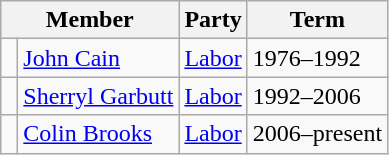<table class="wikitable">
<tr>
<th colspan="2">Member</th>
<th>Party</th>
<th>Term</th>
</tr>
<tr>
<td> </td>
<td><a href='#'>John Cain</a></td>
<td><a href='#'>Labor</a></td>
<td>1976–1992</td>
</tr>
<tr>
<td> </td>
<td><a href='#'>Sherryl Garbutt</a></td>
<td><a href='#'>Labor</a></td>
<td>1992–2006</td>
</tr>
<tr>
<td> </td>
<td><a href='#'>Colin Brooks</a></td>
<td><a href='#'>Labor</a></td>
<td>2006–present</td>
</tr>
</table>
